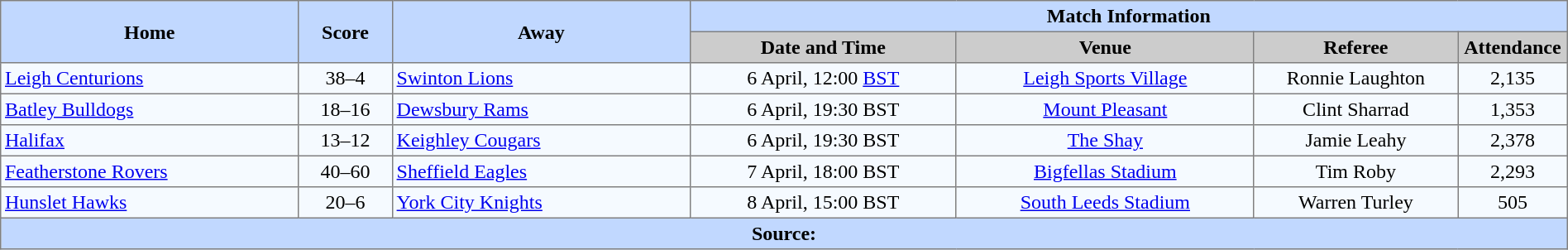<table border="1" cellpadding="3" cellspacing="0" style="border-collapse:collapse; text-align:center; width:100%;">
<tr style="background:#c1d8ff;">
<th rowspan="2" style="width:19%;">Home</th>
<th rowspan="2" style="width:6%;">Score</th>
<th rowspan="2" style="width:19%;">Away</th>
<th colspan=6>Match Information</th>
</tr>
<tr style="background:#ccc;">
<th width=17%>Date and Time</th>
<th width=19%>Venue</th>
<th width=13%>Referee</th>
<th width=7%>Attendance</th>
</tr>
<tr style="background:#f5faff;">
<td align=left> <a href='#'>Leigh Centurions</a></td>
<td>38–4</td>
<td align=left> <a href='#'>Swinton Lions</a></td>
<td>6 April, 12:00 <a href='#'>BST</a></td>
<td><a href='#'>Leigh Sports Village</a></td>
<td>Ronnie Laughton</td>
<td>2,135</td>
</tr>
<tr style="background:#f5faff;">
<td align=left> <a href='#'>Batley Bulldogs</a></td>
<td>18–16</td>
<td align=left> <a href='#'>Dewsbury Rams</a></td>
<td>6 April, 19:30 BST</td>
<td><a href='#'>Mount Pleasant</a></td>
<td>Clint Sharrad</td>
<td>1,353</td>
</tr>
<tr style="background:#f5faff;">
<td align=left> <a href='#'>Halifax</a></td>
<td>13–12</td>
<td align=left> <a href='#'>Keighley Cougars</a></td>
<td>6 April, 19:30 BST</td>
<td><a href='#'>The Shay</a></td>
<td>Jamie Leahy</td>
<td>2,378</td>
</tr>
<tr style="background:#f5faff;">
<td align=left> <a href='#'>Featherstone Rovers</a></td>
<td>40–60</td>
<td align=left> <a href='#'>Sheffield Eagles</a></td>
<td>7 April, 18:00 BST</td>
<td><a href='#'>Bigfellas Stadium</a></td>
<td>Tim Roby</td>
<td>2,293</td>
</tr>
<tr style="background:#f5faff;">
<td align=left> <a href='#'>Hunslet Hawks</a></td>
<td>20–6</td>
<td align=left> <a href='#'>York City Knights</a></td>
<td>8 April, 15:00 BST</td>
<td><a href='#'>South Leeds Stadium</a></td>
<td>Warren Turley</td>
<td>505</td>
</tr>
<tr style="background:#c1d8ff;">
<th colspan=12>Source:</th>
</tr>
</table>
